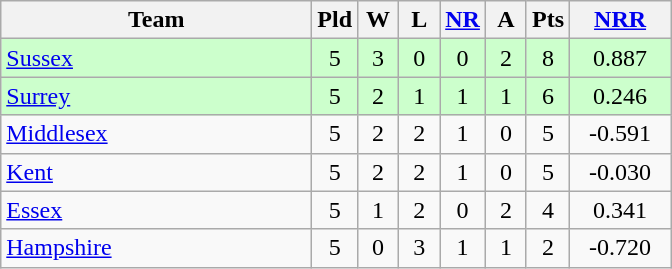<table class="wikitable" style="text-align: center;">
<tr>
<th width=200>Team</th>
<th width=20>Pld</th>
<th width=20>W</th>
<th width=20>L</th>
<th width=20><a href='#'>NR</a></th>
<th width=20>A</th>
<th width=20>Pts</th>
<th width=60><a href='#'>NRR</a></th>
</tr>
<tr bgcolor="#ccffcc">
<td align=left><a href='#'>Sussex</a></td>
<td>5</td>
<td>3</td>
<td>0</td>
<td>0</td>
<td>2</td>
<td>8</td>
<td>0.887</td>
</tr>
<tr bgcolor="#ccffcc">
<td align=left><a href='#'>Surrey</a></td>
<td>5</td>
<td>2</td>
<td>1</td>
<td>1</td>
<td>1</td>
<td>6</td>
<td>0.246</td>
</tr>
<tr>
<td align=left><a href='#'>Middlesex</a></td>
<td>5</td>
<td>2</td>
<td>2</td>
<td>1</td>
<td>0</td>
<td>5</td>
<td>-0.591</td>
</tr>
<tr>
<td align=left><a href='#'>Kent</a></td>
<td>5</td>
<td>2</td>
<td>2</td>
<td>1</td>
<td>0</td>
<td>5</td>
<td>-0.030</td>
</tr>
<tr>
<td align=left><a href='#'>Essex</a></td>
<td>5</td>
<td>1</td>
<td>2</td>
<td>0</td>
<td>2</td>
<td>4</td>
<td>0.341</td>
</tr>
<tr>
<td align=left><a href='#'>Hampshire</a></td>
<td>5</td>
<td>0</td>
<td>3</td>
<td>1</td>
<td>1</td>
<td>2</td>
<td>-0.720</td>
</tr>
</table>
